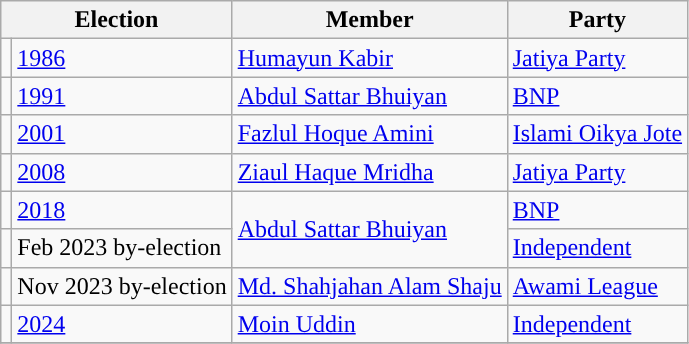<table class="wikitable">
<tr>
<th colspan="2">Election</th>
<th>Member</th>
<th>Party</th>
</tr>
<tr>
<td style="background-color:"></td>
<td><a href='#'>1986</a></td>
<td><a href='#'>Humayun Kabir</a></td>
<td><a href='#'>Jatiya Party</a></td>
</tr>
<tr>
<td style="background-color:"></td>
<td><a href='#'>1991</a></td>
<td><a href='#'>Abdul Sattar Bhuiyan</a></td>
<td><a href='#'>BNP</a></td>
</tr>
<tr>
<td style="background-color:"></td>
<td><a href='#'>2001</a></td>
<td><a href='#'>Fazlul Hoque Amini</a></td>
<td><a href='#'>Islami Oikya Jote</a></td>
</tr>
<tr>
<td style="background-color:"></td>
<td><a href='#'>2008</a></td>
<td><a href='#'>Ziaul Haque Mridha</a></td>
<td><a href='#'>Jatiya Party</a></td>
</tr>
<tr>
<td style="background-color:"></td>
<td><a href='#'>2018</a></td>
<td rowspan="2"><a href='#'>Abdul Sattar Bhuiyan</a></td>
<td><a href='#'>BNP</a></td>
</tr>
<tr>
<td style="background-color:"></td>
<td>Feb 2023 by-election</td>
<td><a href='#'>Independent</a></td>
</tr>
<tr>
<td style="background-color:"></td>
<td>Nov 2023 by-election</td>
<td><a href='#'>Md. Shahjahan Alam Shaju</a></td>
<td><a href='#'>Awami League</a></td>
</tr>
<tr>
<td style="background-color:"></td>
<td><a href='#'>2024</a></td>
<td><a href='#'>Moin Uddin</a></td>
<td><a href='#'>Independent</a></td>
</tr>
<tr>
</tr>
</table>
